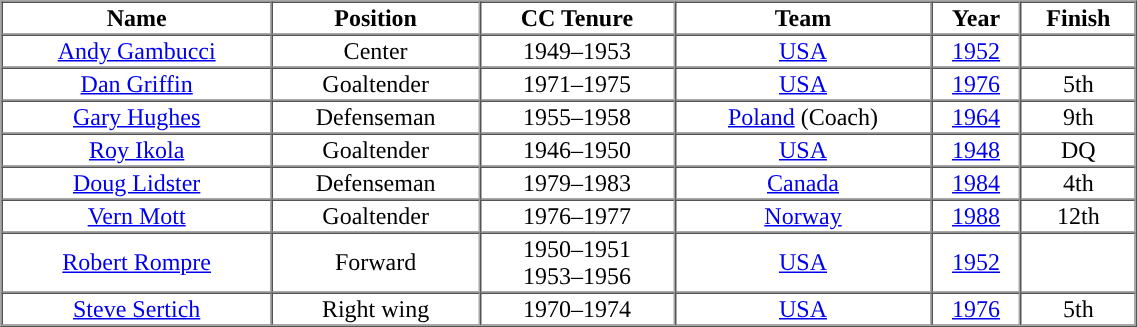<table cellpadding="1" border="1" cellspacing="0" width="60%">
<tr>
<th>Name</th>
<th>Position</th>
<th>CC Tenure</th>
<th>Team</th>
<th>Year</th>
<th>Finish</th>
</tr>
<tr align="center">
<td><a href='#'>Andy Gambucci</a></td>
<td>Center</td>
<td>1949–1953</td>
<td> <a href='#'>USA</a></td>
<td><a href='#'>1952</a></td>
<td></td>
</tr>
<tr align="center">
<td><a href='#'>Dan Griffin</a></td>
<td>Goaltender</td>
<td>1971–1975</td>
<td> <a href='#'>USA</a></td>
<td><a href='#'>1976</a></td>
<td>5th</td>
</tr>
<tr align="center">
<td><a href='#'>Gary Hughes</a></td>
<td>Defenseman</td>
<td>1955–1958</td>
<td> <a href='#'>Poland</a> (Coach)</td>
<td><a href='#'>1964</a></td>
<td>9th</td>
</tr>
<tr align="center">
<td><a href='#'>Roy Ikola</a></td>
<td>Goaltender</td>
<td>1946–1950</td>
<td> <a href='#'>USA</a></td>
<td><a href='#'>1948</a></td>
<td>DQ</td>
</tr>
<tr align="center">
<td><a href='#'>Doug Lidster</a></td>
<td>Defenseman</td>
<td>1979–1983</td>
<td> <a href='#'>Canada</a></td>
<td><a href='#'>1984</a></td>
<td>4th</td>
</tr>
<tr align="center">
<td><a href='#'>Vern Mott</a></td>
<td>Goaltender</td>
<td>1976–1977</td>
<td> <a href='#'>Norway</a></td>
<td><a href='#'>1988</a></td>
<td>12th</td>
</tr>
<tr align="center">
<td><a href='#'>Robert Rompre</a></td>
<td>Forward</td>
<td>1950–1951<br>1953–1956</td>
<td> <a href='#'>USA</a></td>
<td><a href='#'>1952</a></td>
<td></td>
</tr>
<tr align="center">
<td><a href='#'>Steve Sertich</a></td>
<td>Right wing</td>
<td>1970–1974</td>
<td> <a href='#'>USA</a></td>
<td><a href='#'>1976</a></td>
<td>5th</td>
</tr>
<tr align="center">
</tr>
</table>
